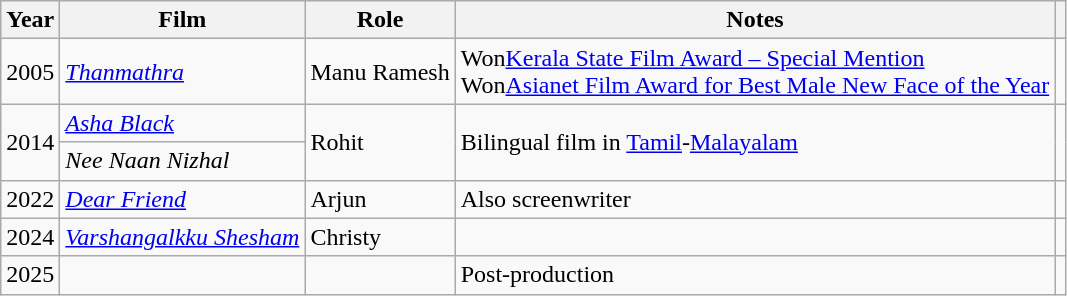<table class="wikitable sortable">
<tr>
<th>Year</th>
<th>Film</th>
<th>Role</th>
<th>Notes</th>
<th></th>
</tr>
<tr>
<td>2005</td>
<td><em><a href='#'>Thanmathra</a></em></td>
<td>Manu Ramesh</td>
<td>Won<a href='#'>Kerala State Film Award – Special Mention</a><br>Won<a href='#'>Asianet Film Award for Best Male New Face of the Year</a></td>
<td></td>
</tr>
<tr>
<td rowspan="2">2014</td>
<td><em><a href='#'>Asha Black</a></em></td>
<td rowspan="2">Rohit</td>
<td rowspan="2">Bilingual film in <a href='#'>Tamil</a>-<a href='#'>Malayalam</a></td>
<td rowspan="2"></td>
</tr>
<tr>
<td><em>Nee Naan Nizhal</em></td>
</tr>
<tr>
<td>2022</td>
<td><em><a href='#'>Dear Friend</a></em></td>
<td>Arjun</td>
<td>Also screenwriter</td>
<td></td>
</tr>
<tr>
<td>2024</td>
<td><em><a href='#'>Varshangalkku Shesham</a></em></td>
<td>Christy</td>
<td></td>
<td></td>
</tr>
<tr>
<td>2025</td>
<td></td>
<td></td>
<td>Post-production</td>
<td></td>
</tr>
</table>
